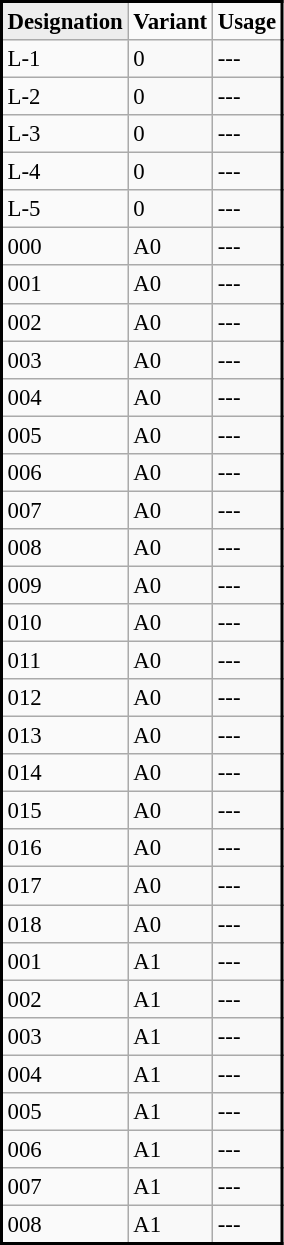<table class="wikitable" style="margin:4px; border:2px solid #000000; font-size:95%;">
<tr>
<th style="background:#EDEDED;">Designation</th>
<th style="background:#FAFAFA;">Variant</th>
<th style="background:#FAFAFA;">Usage</th>
</tr>
<tr>
<td style="background:#FAFAFA;">L-1</td>
<td>0</td>
<td>---</td>
</tr>
<tr>
<td style="background:#FAFAFA;">L-2</td>
<td>0</td>
<td>---</td>
</tr>
<tr>
<td style="background:#FAFAFA;">L-3</td>
<td>0</td>
<td>---</td>
</tr>
<tr>
<td style="background:#FAFAFA;">L-4</td>
<td>0</td>
<td>---</td>
</tr>
<tr>
<td style="background:#FAFAFA;">L-5</td>
<td>0</td>
<td>---</td>
</tr>
<tr>
<td style="background:#FAFAFA;">000</td>
<td>A0</td>
<td>---</td>
</tr>
<tr>
<td style="background:#FAFAFA;">001</td>
<td>A0</td>
<td>---</td>
</tr>
<tr>
<td style="background:#FAFAFA;">002</td>
<td>A0</td>
<td>---</td>
</tr>
<tr>
<td style="background:#FAFAFA;">003</td>
<td>A0</td>
<td>---</td>
</tr>
<tr>
<td style="background:#FAFAFA;">004</td>
<td>A0</td>
<td>---</td>
</tr>
<tr>
<td style="background:#FAFAFA;">005</td>
<td>A0</td>
<td>---</td>
</tr>
<tr>
<td style="background:#FAFAFA;">006</td>
<td>A0</td>
<td>---</td>
</tr>
<tr>
<td style="background:#FAFAFA;">007</td>
<td>A0</td>
<td>---</td>
</tr>
<tr>
<td style="background:#FAFAFA;">008</td>
<td>A0</td>
<td>---</td>
</tr>
<tr>
<td style="background:#FAFAFA;">009</td>
<td>A0</td>
<td>---</td>
</tr>
<tr>
<td style="background:#FAFAFA;">010</td>
<td>A0</td>
<td>---</td>
</tr>
<tr>
<td style="background:#FAFAFA;">011</td>
<td>A0</td>
<td>---</td>
</tr>
<tr>
<td style="background:#FAFAFA;">012</td>
<td>A0</td>
<td>---</td>
</tr>
<tr>
<td style="background:#FAFAFA;">013</td>
<td>A0</td>
<td>---</td>
</tr>
<tr>
<td style="background:#FAFAFA;">014</td>
<td>A0</td>
<td>---</td>
</tr>
<tr>
<td style="background:#FAFAFA;">015</td>
<td>A0</td>
<td>---</td>
</tr>
<tr>
<td style="background:#FAFAFA;">016</td>
<td>A0</td>
<td>---</td>
</tr>
<tr>
<td style="background:#FAFAFA;">017</td>
<td>A0</td>
<td>---</td>
</tr>
<tr>
<td style="background:#FAFAFA;">018</td>
<td>A0</td>
<td>---</td>
</tr>
<tr>
<td style="background:#FAFAFA;">001</td>
<td>A1</td>
<td>---</td>
</tr>
<tr>
<td style="background:#FAFAFA;">002</td>
<td>A1</td>
<td>---</td>
</tr>
<tr>
<td style="background:#FAFAFA;">003</td>
<td>A1</td>
<td>---</td>
</tr>
<tr>
<td style="background:#FAFAFA;">004</td>
<td>A1</td>
<td>---</td>
</tr>
<tr>
<td style="background:#FAFAFA;">005</td>
<td>A1</td>
<td>---</td>
</tr>
<tr>
<td style="background:#FAFAFA;">006</td>
<td>A1</td>
<td>---</td>
</tr>
<tr>
<td style="background:#FAFAFA;">007</td>
<td>A1</td>
<td>---</td>
</tr>
<tr>
<td style="background:#FAFAFA;">008</td>
<td>A1</td>
<td>---</td>
</tr>
</table>
